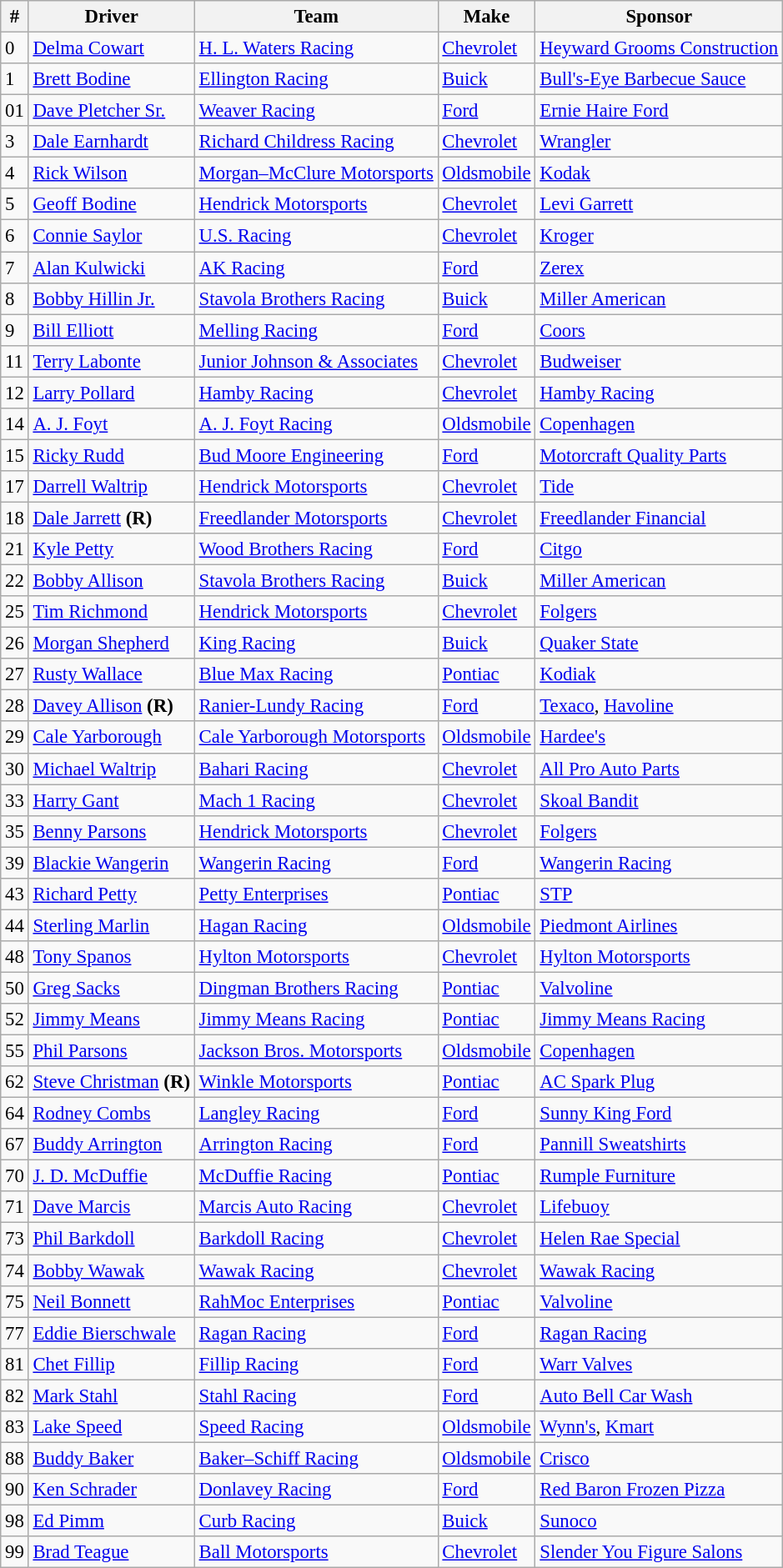<table class="wikitable" style="font-size:95%">
<tr>
<th>#</th>
<th>Driver</th>
<th>Team</th>
<th>Make</th>
<th>Sponsor</th>
</tr>
<tr>
<td>0</td>
<td><a href='#'>Delma Cowart</a></td>
<td><a href='#'>H. L. Waters Racing</a></td>
<td><a href='#'>Chevrolet</a></td>
<td><a href='#'>Heyward Grooms Construction</a></td>
</tr>
<tr>
<td>1</td>
<td><a href='#'>Brett Bodine</a></td>
<td><a href='#'>Ellington Racing</a></td>
<td><a href='#'>Buick</a></td>
<td><a href='#'>Bull's-Eye Barbecue Sauce</a></td>
</tr>
<tr>
<td>01</td>
<td><a href='#'>Dave Pletcher Sr.</a></td>
<td><a href='#'>Weaver Racing</a></td>
<td><a href='#'>Ford</a></td>
<td><a href='#'>Ernie Haire Ford</a></td>
</tr>
<tr>
<td>3</td>
<td><a href='#'>Dale Earnhardt</a></td>
<td><a href='#'>Richard Childress Racing</a></td>
<td><a href='#'>Chevrolet</a></td>
<td><a href='#'>Wrangler</a></td>
</tr>
<tr>
<td>4</td>
<td><a href='#'>Rick Wilson</a></td>
<td><a href='#'>Morgan–McClure Motorsports</a></td>
<td><a href='#'>Oldsmobile</a></td>
<td><a href='#'>Kodak</a></td>
</tr>
<tr>
<td>5</td>
<td><a href='#'>Geoff Bodine</a></td>
<td><a href='#'>Hendrick Motorsports</a></td>
<td><a href='#'>Chevrolet</a></td>
<td><a href='#'>Levi Garrett</a></td>
</tr>
<tr>
<td>6</td>
<td><a href='#'>Connie Saylor</a></td>
<td><a href='#'>U.S. Racing</a></td>
<td><a href='#'>Chevrolet</a></td>
<td><a href='#'>Kroger</a></td>
</tr>
<tr>
<td>7</td>
<td><a href='#'>Alan Kulwicki</a></td>
<td><a href='#'>AK Racing</a></td>
<td><a href='#'>Ford</a></td>
<td><a href='#'>Zerex</a></td>
</tr>
<tr>
<td>8</td>
<td><a href='#'>Bobby Hillin Jr.</a></td>
<td><a href='#'>Stavola Brothers Racing</a></td>
<td><a href='#'>Buick</a></td>
<td><a href='#'>Miller American</a></td>
</tr>
<tr>
<td>9</td>
<td><a href='#'>Bill Elliott</a></td>
<td><a href='#'>Melling Racing</a></td>
<td><a href='#'>Ford</a></td>
<td><a href='#'>Coors</a></td>
</tr>
<tr>
<td>11</td>
<td><a href='#'>Terry Labonte</a></td>
<td><a href='#'>Junior Johnson & Associates</a></td>
<td><a href='#'>Chevrolet</a></td>
<td><a href='#'>Budweiser</a></td>
</tr>
<tr>
<td>12</td>
<td><a href='#'>Larry Pollard</a></td>
<td><a href='#'>Hamby Racing</a></td>
<td><a href='#'>Chevrolet</a></td>
<td><a href='#'>Hamby Racing</a></td>
</tr>
<tr>
<td>14</td>
<td><a href='#'>A. J. Foyt</a></td>
<td><a href='#'>A. J. Foyt Racing</a></td>
<td><a href='#'>Oldsmobile</a></td>
<td><a href='#'>Copenhagen</a></td>
</tr>
<tr>
<td>15</td>
<td><a href='#'>Ricky Rudd</a></td>
<td><a href='#'>Bud Moore Engineering</a></td>
<td><a href='#'>Ford</a></td>
<td><a href='#'>Motorcraft Quality Parts</a></td>
</tr>
<tr>
<td>17</td>
<td><a href='#'>Darrell Waltrip</a></td>
<td><a href='#'>Hendrick Motorsports</a></td>
<td><a href='#'>Chevrolet</a></td>
<td><a href='#'>Tide</a></td>
</tr>
<tr>
<td>18</td>
<td><a href='#'>Dale Jarrett</a> <strong>(R)</strong></td>
<td><a href='#'>Freedlander Motorsports</a></td>
<td><a href='#'>Chevrolet</a></td>
<td><a href='#'>Freedlander Financial</a></td>
</tr>
<tr>
<td>21</td>
<td><a href='#'>Kyle Petty</a></td>
<td><a href='#'>Wood Brothers Racing</a></td>
<td><a href='#'>Ford</a></td>
<td><a href='#'>Citgo</a></td>
</tr>
<tr>
<td>22</td>
<td><a href='#'>Bobby Allison</a></td>
<td><a href='#'>Stavola Brothers Racing</a></td>
<td><a href='#'>Buick</a></td>
<td><a href='#'>Miller American</a></td>
</tr>
<tr>
<td>25</td>
<td><a href='#'>Tim Richmond</a></td>
<td><a href='#'>Hendrick Motorsports</a></td>
<td><a href='#'>Chevrolet</a></td>
<td><a href='#'>Folgers</a></td>
</tr>
<tr>
<td>26</td>
<td><a href='#'>Morgan Shepherd</a></td>
<td><a href='#'>King Racing</a></td>
<td><a href='#'>Buick</a></td>
<td><a href='#'>Quaker State</a></td>
</tr>
<tr>
<td>27</td>
<td><a href='#'>Rusty Wallace</a></td>
<td><a href='#'>Blue Max Racing</a></td>
<td><a href='#'>Pontiac</a></td>
<td><a href='#'>Kodiak</a></td>
</tr>
<tr>
<td>28</td>
<td><a href='#'>Davey Allison</a> <strong>(R)</strong></td>
<td><a href='#'>Ranier-Lundy Racing</a></td>
<td><a href='#'>Ford</a></td>
<td><a href='#'>Texaco</a>, <a href='#'>Havoline</a></td>
</tr>
<tr>
<td>29</td>
<td><a href='#'>Cale Yarborough</a></td>
<td><a href='#'>Cale Yarborough Motorsports</a></td>
<td><a href='#'>Oldsmobile</a></td>
<td><a href='#'>Hardee's</a></td>
</tr>
<tr>
<td>30</td>
<td><a href='#'>Michael Waltrip</a></td>
<td><a href='#'>Bahari Racing</a></td>
<td><a href='#'>Chevrolet</a></td>
<td><a href='#'>All Pro Auto Parts</a></td>
</tr>
<tr>
<td>33</td>
<td><a href='#'>Harry Gant</a></td>
<td><a href='#'>Mach 1 Racing</a></td>
<td><a href='#'>Chevrolet</a></td>
<td><a href='#'>Skoal Bandit</a></td>
</tr>
<tr>
<td>35</td>
<td><a href='#'>Benny Parsons</a></td>
<td><a href='#'>Hendrick Motorsports</a></td>
<td><a href='#'>Chevrolet</a></td>
<td><a href='#'>Folgers</a></td>
</tr>
<tr>
<td>39</td>
<td><a href='#'>Blackie Wangerin</a></td>
<td><a href='#'>Wangerin Racing</a></td>
<td><a href='#'>Ford</a></td>
<td><a href='#'>Wangerin Racing</a></td>
</tr>
<tr>
<td>43</td>
<td><a href='#'>Richard Petty</a></td>
<td><a href='#'>Petty Enterprises</a></td>
<td><a href='#'>Pontiac</a></td>
<td><a href='#'>STP</a></td>
</tr>
<tr>
<td>44</td>
<td><a href='#'>Sterling Marlin</a></td>
<td><a href='#'>Hagan Racing</a></td>
<td><a href='#'>Oldsmobile</a></td>
<td><a href='#'>Piedmont Airlines</a></td>
</tr>
<tr>
<td>48</td>
<td><a href='#'>Tony Spanos</a></td>
<td><a href='#'>Hylton Motorsports</a></td>
<td><a href='#'>Chevrolet</a></td>
<td><a href='#'>Hylton Motorsports</a></td>
</tr>
<tr>
<td>50</td>
<td><a href='#'>Greg Sacks</a></td>
<td><a href='#'>Dingman Brothers Racing</a></td>
<td><a href='#'>Pontiac</a></td>
<td><a href='#'>Valvoline</a></td>
</tr>
<tr>
<td>52</td>
<td><a href='#'>Jimmy Means</a></td>
<td><a href='#'>Jimmy Means Racing</a></td>
<td><a href='#'>Pontiac</a></td>
<td><a href='#'>Jimmy Means Racing</a></td>
</tr>
<tr>
<td>55</td>
<td><a href='#'>Phil Parsons</a></td>
<td><a href='#'>Jackson Bros. Motorsports</a></td>
<td><a href='#'>Oldsmobile</a></td>
<td><a href='#'>Copenhagen</a></td>
</tr>
<tr>
<td>62</td>
<td><a href='#'>Steve Christman</a> <strong>(R)</strong></td>
<td><a href='#'>Winkle Motorsports</a></td>
<td><a href='#'>Pontiac</a></td>
<td><a href='#'>AC Spark Plug</a></td>
</tr>
<tr>
<td>64</td>
<td><a href='#'>Rodney Combs</a></td>
<td><a href='#'>Langley Racing</a></td>
<td><a href='#'>Ford</a></td>
<td><a href='#'>Sunny King Ford</a></td>
</tr>
<tr>
<td>67</td>
<td><a href='#'>Buddy Arrington</a></td>
<td><a href='#'>Arrington Racing</a></td>
<td><a href='#'>Ford</a></td>
<td><a href='#'>Pannill Sweatshirts</a></td>
</tr>
<tr>
<td>70</td>
<td><a href='#'>J. D. McDuffie</a></td>
<td><a href='#'>McDuffie Racing</a></td>
<td><a href='#'>Pontiac</a></td>
<td><a href='#'>Rumple Furniture</a></td>
</tr>
<tr>
<td>71</td>
<td><a href='#'>Dave Marcis</a></td>
<td><a href='#'>Marcis Auto Racing</a></td>
<td><a href='#'>Chevrolet</a></td>
<td><a href='#'>Lifebuoy</a></td>
</tr>
<tr>
<td>73</td>
<td><a href='#'>Phil Barkdoll</a></td>
<td><a href='#'>Barkdoll Racing</a></td>
<td><a href='#'>Chevrolet</a></td>
<td><a href='#'>Helen Rae Special</a></td>
</tr>
<tr>
<td>74</td>
<td><a href='#'>Bobby Wawak</a></td>
<td><a href='#'>Wawak Racing</a></td>
<td><a href='#'>Chevrolet</a></td>
<td><a href='#'>Wawak Racing</a></td>
</tr>
<tr>
<td>75</td>
<td><a href='#'>Neil Bonnett</a></td>
<td><a href='#'>RahMoc Enterprises</a></td>
<td><a href='#'>Pontiac</a></td>
<td><a href='#'>Valvoline</a></td>
</tr>
<tr>
<td>77</td>
<td><a href='#'>Eddie Bierschwale</a></td>
<td><a href='#'>Ragan Racing</a></td>
<td><a href='#'>Ford</a></td>
<td><a href='#'>Ragan Racing</a></td>
</tr>
<tr>
<td>81</td>
<td><a href='#'>Chet Fillip</a></td>
<td><a href='#'>Fillip Racing</a></td>
<td><a href='#'>Ford</a></td>
<td><a href='#'>Warr Valves</a></td>
</tr>
<tr>
<td>82</td>
<td><a href='#'>Mark Stahl</a></td>
<td><a href='#'>Stahl Racing</a></td>
<td><a href='#'>Ford</a></td>
<td><a href='#'>Auto Bell Car Wash</a></td>
</tr>
<tr>
<td>83</td>
<td><a href='#'>Lake Speed</a></td>
<td><a href='#'>Speed Racing</a></td>
<td><a href='#'>Oldsmobile</a></td>
<td><a href='#'>Wynn's</a>, <a href='#'>Kmart</a></td>
</tr>
<tr>
<td>88</td>
<td><a href='#'>Buddy Baker</a></td>
<td><a href='#'>Baker–Schiff Racing</a></td>
<td><a href='#'>Oldsmobile</a></td>
<td><a href='#'>Crisco</a></td>
</tr>
<tr>
<td>90</td>
<td><a href='#'>Ken Schrader</a></td>
<td><a href='#'>Donlavey Racing</a></td>
<td><a href='#'>Ford</a></td>
<td><a href='#'>Red Baron Frozen Pizza</a></td>
</tr>
<tr>
<td>98</td>
<td><a href='#'>Ed Pimm</a></td>
<td><a href='#'>Curb Racing</a></td>
<td><a href='#'>Buick</a></td>
<td><a href='#'>Sunoco</a></td>
</tr>
<tr>
<td>99</td>
<td><a href='#'>Brad Teague</a></td>
<td><a href='#'>Ball Motorsports</a></td>
<td><a href='#'>Chevrolet</a></td>
<td><a href='#'>Slender You Figure Salons</a></td>
</tr>
</table>
